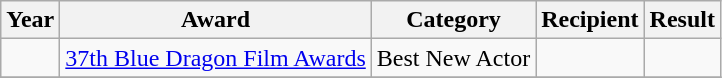<table class="wikitable">
<tr>
<th>Year</th>
<th>Award</th>
<th>Category</th>
<th>Recipient</th>
<th>Result</th>
</tr>
<tr>
<td></td>
<td><a href='#'>37th Blue Dragon Film Awards</a></td>
<td>Best New Actor</td>
<td></td>
<td></td>
</tr>
<tr>
</tr>
</table>
